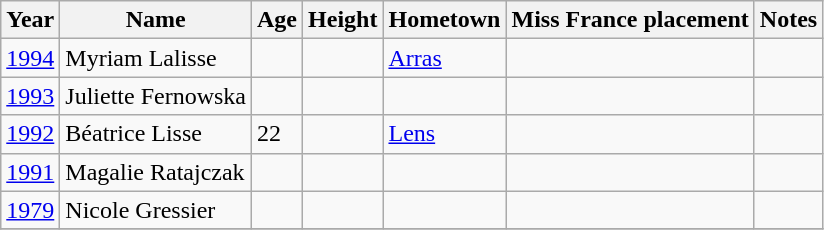<table class="wikitable sortable">
<tr>
<th>Year</th>
<th>Name</th>
<th>Age</th>
<th>Height</th>
<th>Hometown</th>
<th>Miss France placement</th>
<th>Notes</th>
</tr>
<tr>
<td><a href='#'>1994</a></td>
<td>Myriam Lalisse</td>
<td></td>
<td></td>
<td><a href='#'>Arras</a></td>
<td></td>
<td></td>
</tr>
<tr>
<td><a href='#'>1993</a></td>
<td>Juliette Fernowska</td>
<td></td>
<td></td>
<td></td>
<td></td>
<td></td>
</tr>
<tr>
<td><a href='#'>1992</a></td>
<td>Béatrice Lisse</td>
<td>22</td>
<td></td>
<td><a href='#'>Lens</a></td>
<td></td>
<td></td>
</tr>
<tr>
<td><a href='#'>1991</a></td>
<td>Magalie Ratajczak</td>
<td></td>
<td></td>
<td></td>
<td></td>
<td></td>
</tr>
<tr>
<td><a href='#'>1979</a></td>
<td>Nicole Gressier</td>
<td></td>
<td></td>
<td></td>
<td></td>
<td></td>
</tr>
<tr>
</tr>
</table>
